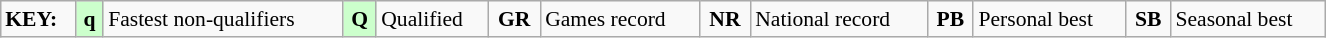<table class="wikitable" style="margin:0.5em auto; font-size:90%;position:relative;" width=70%>
<tr>
<td><strong>KEY:</strong></td>
<td bgcolor=ccffcc align=center><strong>q</strong></td>
<td>Fastest non-qualifiers</td>
<td bgcolor=ccffcc align=center><strong>Q</strong></td>
<td>Qualified</td>
<td align=center><strong>GR</strong></td>
<td>Games record</td>
<td align=center><strong>NR</strong></td>
<td>National record</td>
<td align=center><strong>PB</strong></td>
<td>Personal best</td>
<td align=center><strong>SB</strong></td>
<td>Seasonal best</td>
</tr>
</table>
